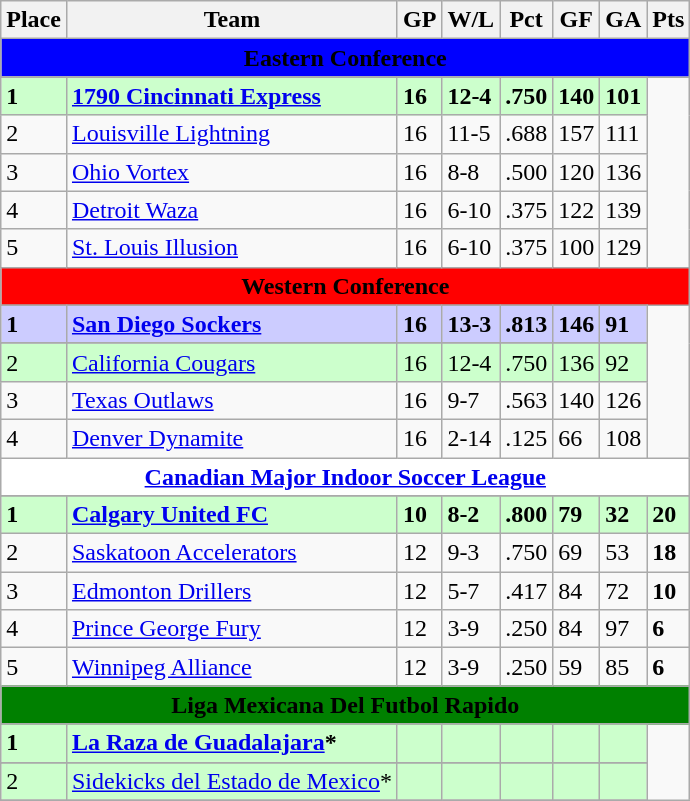<table class="wikitable">
<tr>
<th>Place</th>
<th>Team</th>
<th>GP</th>
<th>W/L</th>
<th>Pct</th>
<th>GF</th>
<th>GA</th>
<th>Pts</th>
</tr>
<tr>
<th style=background-color:blue colspan=9><span>Eastern Conference </span></th>
</tr>
<tr>
</tr>
<tr bgcolor=#ccffcc>
<td><strong>1</strong></td>
<td><strong><a href='#'>1790 Cincinnati Express</a></strong></td>
<td><strong>16</strong></td>
<td><strong>12-4</strong></td>
<td><strong>.750</strong></td>
<td><strong>140</strong></td>
<td><strong>101</strong></td>
</tr>
<tr>
<td>2</td>
<td><a href='#'>Louisville Lightning</a></td>
<td>16</td>
<td>11-5</td>
<td>.688</td>
<td>157</td>
<td>111</td>
</tr>
<tr>
<td>3</td>
<td><a href='#'>Ohio Vortex</a></td>
<td>16</td>
<td>8-8</td>
<td>.500</td>
<td>120</td>
<td>136</td>
</tr>
<tr>
<td>4</td>
<td><a href='#'>Detroit Waza</a></td>
<td>16</td>
<td>6-10</td>
<td>.375</td>
<td>122</td>
<td>139</td>
</tr>
<tr>
<td>5</td>
<td><a href='#'>St. Louis Illusion</a></td>
<td>16</td>
<td>6-10</td>
<td>.375</td>
<td>100</td>
<td>129</td>
</tr>
<tr>
<th style=background-color:Red colspan=9><span>Western Conference </span></th>
</tr>
<tr>
</tr>
<tr bgcolor=#ccccff>
<td><strong>1</strong></td>
<td><strong><a href='#'>San Diego Sockers</a></strong></td>
<td><strong>16</strong></td>
<td><strong>13-3</strong></td>
<td><strong>.813</strong></td>
<td><strong>146</strong></td>
<td><strong>91</strong></td>
</tr>
<tr>
</tr>
<tr bgcolor=#ccffcc>
<td>2</td>
<td><a href='#'>California Cougars</a></td>
<td>16</td>
<td>12-4</td>
<td>.750</td>
<td>136</td>
<td>92</td>
</tr>
<tr>
<td>3</td>
<td><a href='#'>Texas Outlaws</a></td>
<td>16</td>
<td>9-7</td>
<td>.563</td>
<td>140</td>
<td>126</td>
</tr>
<tr>
<td>4</td>
<td><a href='#'>Denver Dynamite</a></td>
<td>16</td>
<td>2-14</td>
<td>.125</td>
<td>66</td>
<td>108</td>
</tr>
<tr>
<th style=background-color:White colspan=9><a href='#'><span>Canadian Major Indoor Soccer League</span></a></th>
</tr>
<tr>
</tr>
<tr bgcolor=#ccffcc>
<td><strong>1</strong></td>
<td><strong><a href='#'>Calgary United FC</a></strong></td>
<td><strong>10</strong></td>
<td><strong>8-2</strong></td>
<td><strong>.800</strong></td>
<td><strong>79</strong></td>
<td><strong>32</strong></td>
<td><strong>20</strong></td>
</tr>
<tr>
<td>2</td>
<td><a href='#'>Saskatoon Accelerators</a></td>
<td>12</td>
<td>9-3</td>
<td>.750</td>
<td>69</td>
<td>53</td>
<td><strong>18</strong></td>
</tr>
<tr>
<td>3</td>
<td><a href='#'>Edmonton Drillers</a></td>
<td>12</td>
<td>5-7</td>
<td>.417</td>
<td>84</td>
<td>72</td>
<td><strong>10</strong></td>
</tr>
<tr>
<td>4</td>
<td><a href='#'>Prince George Fury</a></td>
<td>12</td>
<td>3-9</td>
<td>.250</td>
<td>84</td>
<td>97</td>
<td><strong>6</strong></td>
</tr>
<tr>
<td>5</td>
<td><a href='#'>Winnipeg Alliance</a></td>
<td>12</td>
<td>3-9</td>
<td>.250</td>
<td>59</td>
<td>85</td>
<td><strong>6</strong></td>
</tr>
<tr>
<th style=background-color:Green colspan=9><span> Liga Mexicana Del Futbol Rapido </span></th>
</tr>
<tr>
</tr>
<tr bgcolor=#ccffcc>
<td><strong>1</strong></td>
<td><strong><a href='#'>La Raza de Guadalajara</a>*</strong></td>
<td></td>
<td></td>
<td></td>
<td></td>
<td></td>
</tr>
<tr>
</tr>
<tr bgcolor=#ccffcc>
<td>2</td>
<td><a href='#'>Sidekicks del Estado de Mexico</a>*</td>
<td></td>
<td></td>
<td></td>
<td></td>
<td></td>
</tr>
<tr>
</tr>
</table>
